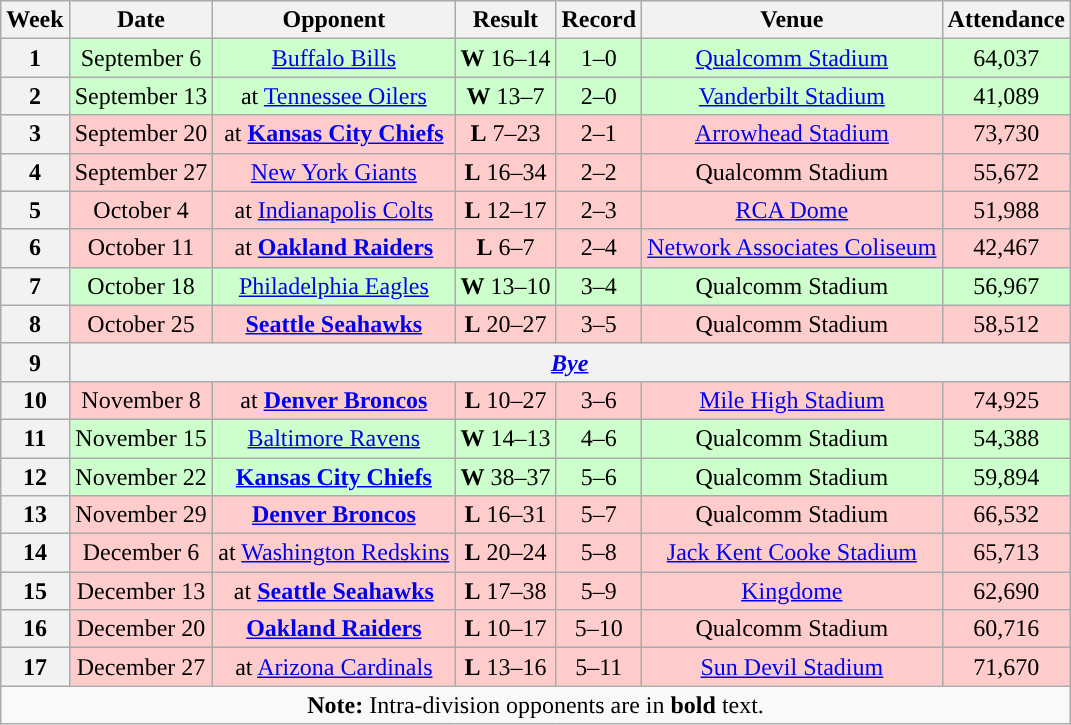<table class="wikitable" style="text-align:center">
<tr>
<th>Week</th>
<th>Date</th>
<th>Opponent</th>
<th>Result</th>
<th>Record</th>
<th>Venue</th>
<th>Attendance</th>
</tr>
<tr style="background:#cfc">
<th>1</th>
<td>September 6</td>
<td><a href='#'>Buffalo Bills</a></td>
<td><strong>W</strong> 16–14</td>
<td>1–0</td>
<td><a href='#'>Qualcomm Stadium</a></td>
<td>64,037</td>
</tr>
<tr style="background:#cfc">
<th>2</th>
<td>September 13</td>
<td>at <a href='#'>Tennessee Oilers</a></td>
<td><strong>W</strong> 13–7</td>
<td>2–0</td>
<td><a href='#'>Vanderbilt Stadium</a></td>
<td>41,089</td>
</tr>
<tr style="background:#fcc">
<th>3</th>
<td>September 20</td>
<td>at <strong><a href='#'>Kansas City Chiefs</a></strong></td>
<td><strong>L</strong> 7–23</td>
<td>2–1</td>
<td><a href='#'>Arrowhead Stadium</a></td>
<td>73,730</td>
</tr>
<tr style="background:#fcc">
<th>4</th>
<td>September 27</td>
<td><a href='#'>New York Giants</a></td>
<td><strong>L</strong> 16–34</td>
<td>2–2</td>
<td>Qualcomm Stadium</td>
<td>55,672</td>
</tr>
<tr style="background:#fcc">
<th>5</th>
<td>October 4</td>
<td>at <a href='#'>Indianapolis Colts</a></td>
<td><strong>L</strong> 12–17</td>
<td>2–3</td>
<td><a href='#'>RCA Dome</a></td>
<td>51,988</td>
</tr>
<tr style="background:#fcc">
<th>6</th>
<td>October 11</td>
<td>at <strong><a href='#'>Oakland Raiders</a></strong></td>
<td><strong>L</strong> 6–7</td>
<td>2–4</td>
<td><a href='#'>Network Associates Coliseum</a></td>
<td>42,467</td>
</tr>
<tr style="background:#cfc">
<th>7</th>
<td>October 18</td>
<td><a href='#'>Philadelphia Eagles</a></td>
<td><strong>W</strong> 13–10</td>
<td>3–4</td>
<td>Qualcomm Stadium</td>
<td>56,967</td>
</tr>
<tr style="background:#fcc">
<th>8</th>
<td>October 25</td>
<td><strong><a href='#'>Seattle Seahawks</a></strong></td>
<td><strong>L</strong> 20–27</td>
<td>3–5</td>
<td>Qualcomm Stadium</td>
<td>58,512</td>
</tr>
<tr>
<th>9</th>
<th colspan="7"><em><a href='#'>Bye</a></em></th>
</tr>
<tr style="background:#fcc">
<th>10</th>
<td>November 8</td>
<td>at <strong><a href='#'>Denver Broncos</a></strong></td>
<td><strong>L</strong> 10–27</td>
<td>3–6</td>
<td><a href='#'>Mile High Stadium</a></td>
<td>74,925</td>
</tr>
<tr style="background:#cfc">
<th>11</th>
<td>November 15</td>
<td><a href='#'>Baltimore Ravens</a></td>
<td><strong>W</strong> 14–13</td>
<td>4–6</td>
<td>Qualcomm Stadium</td>
<td>54,388</td>
</tr>
<tr style="background:#cfc">
<th>12</th>
<td>November 22</td>
<td><strong><a href='#'>Kansas City Chiefs</a></strong></td>
<td><strong>W</strong> 38–37</td>
<td>5–6</td>
<td>Qualcomm Stadium</td>
<td>59,894</td>
</tr>
<tr style="background:#fcc">
<th>13</th>
<td>November 29</td>
<td><strong><a href='#'>Denver Broncos</a></strong></td>
<td><strong>L</strong> 16–31</td>
<td>5–7</td>
<td>Qualcomm Stadium</td>
<td>66,532</td>
</tr>
<tr style="background:#fcc">
<th>14</th>
<td>December 6</td>
<td>at <a href='#'>Washington Redskins</a></td>
<td><strong>L</strong> 20–24</td>
<td>5–8</td>
<td><a href='#'>Jack Kent Cooke Stadium</a></td>
<td>65,713</td>
</tr>
<tr style="background:#fcc">
<th>15</th>
<td>December 13</td>
<td>at <strong><a href='#'>Seattle Seahawks</a></strong></td>
<td><strong>L</strong> 17–38</td>
<td>5–9</td>
<td><a href='#'>Kingdome</a></td>
<td>62,690</td>
</tr>
<tr style="background:#fcc">
<th>16</th>
<td>December 20</td>
<td><strong><a href='#'>Oakland Raiders</a></strong></td>
<td><strong>L</strong> 10–17</td>
<td>5–10</td>
<td>Qualcomm Stadium</td>
<td>60,716</td>
</tr>
<tr style="background:#fcc">
<th>17</th>
<td>December 27</td>
<td>at <a href='#'>Arizona Cardinals</a></td>
<td><strong>L</strong> 13–16</td>
<td>5–11</td>
<td><a href='#'>Sun Devil Stadium</a></td>
<td>71,670</td>
</tr>
<tr>
<td colspan="7"><strong>Note:</strong> Intra-division opponents are in <strong>bold</strong> text.</td>
</tr>
</table>
